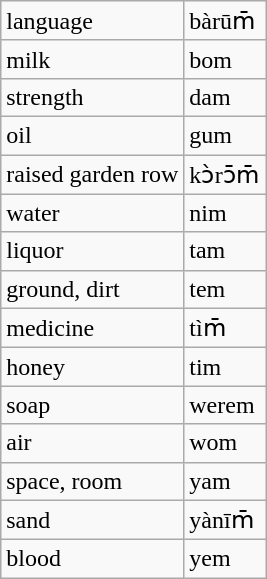<table class="wikitable">
<tr>
<td>language</td>
<td>bàrūm̄</td>
</tr>
<tr>
<td>milk</td>
<td>bom</td>
</tr>
<tr>
<td>strength</td>
<td>dam</td>
</tr>
<tr>
<td>oil</td>
<td>gum</td>
</tr>
<tr>
<td>raised garden row</td>
<td>kɔ̀rɔ̄m̄</td>
</tr>
<tr>
<td>water</td>
<td>nim</td>
</tr>
<tr>
<td>liquor</td>
<td>tam</td>
</tr>
<tr>
<td>ground, dirt</td>
<td>tem</td>
</tr>
<tr>
<td>medicine</td>
<td>tìm̄</td>
</tr>
<tr>
<td>honey</td>
<td>tim</td>
</tr>
<tr>
<td>soap</td>
<td>werem</td>
</tr>
<tr>
<td>air</td>
<td>wom</td>
</tr>
<tr>
<td>space, room</td>
<td>yam</td>
</tr>
<tr>
<td>sand</td>
<td>yànīm̄</td>
</tr>
<tr>
<td>blood</td>
<td>yem</td>
</tr>
</table>
